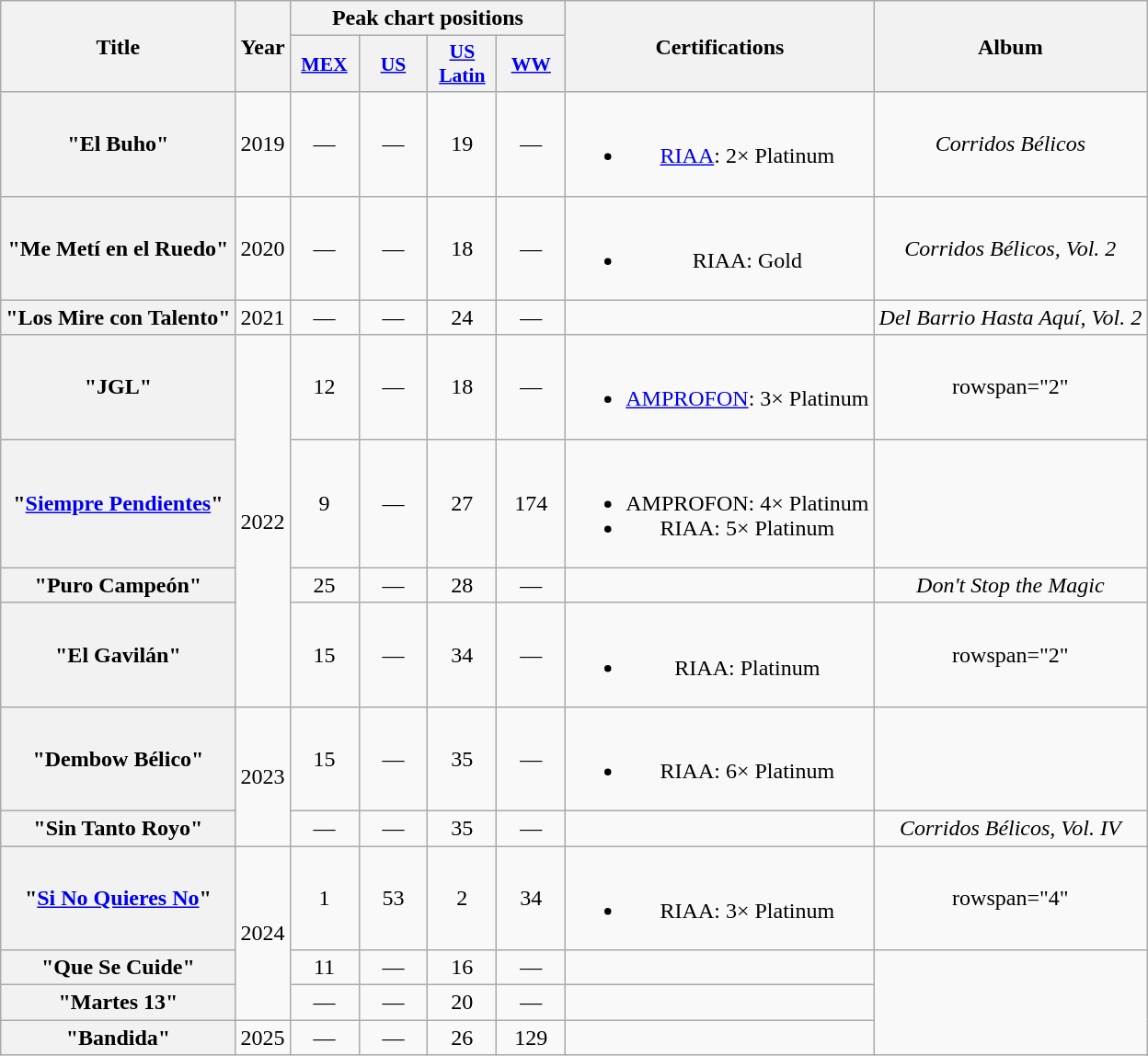<table class="wikitable plainrowheaders" style="text-align: center">
<tr>
<th scope="col" rowspan="2">Title</th>
<th scope="col" rowspan="2">Year</th>
<th scope="col" colspan="4">Peak chart positions</th>
<th scope="col" rowspan="2">Certifications</th>
<th scope="col" rowspan="2">Album</th>
</tr>
<tr>
<th scope="col" style="width:3em; font-size:90%"><a href='#'>MEX</a><br></th>
<th scope="col" style="width:3em; font-size:90%"><a href='#'>US</a><br></th>
<th scope="col" style="width:3em; font-size:90%"><a href='#'>US<br>Latin</a><br></th>
<th scope="col" style="width:3em; font-size:90%"><a href='#'>WW</a><br></th>
</tr>
<tr>
<th scope="row">"El Buho"</th>
<td>2019</td>
<td>—</td>
<td>—</td>
<td>19</td>
<td>—</td>
<td><br><ul><li><a href='#'>RIAA</a>: 2× Platinum </li></ul></td>
<td><em>Corridos Bélicos</em></td>
</tr>
<tr>
<th scope="row">"Me Metí en el Ruedo"</th>
<td>2020</td>
<td>—</td>
<td>—</td>
<td>18</td>
<td>—</td>
<td><br><ul><li>RIAA: Gold </li></ul></td>
<td><em>Corridos Bélicos, Vol. 2</em></td>
</tr>
<tr>
<th scope="row">"Los Mire con Talento"<br></th>
<td>2021</td>
<td>—</td>
<td>—</td>
<td>24</td>
<td>—</td>
<td></td>
<td><em>Del Barrio Hasta Aquí, Vol. 2</em></td>
</tr>
<tr>
<th scope="row">"JGL"<br></th>
<td rowspan="4">2022</td>
<td>12</td>
<td>—</td>
<td>18</td>
<td>—</td>
<td><br><ul><li><a href='#'>AMPROFON</a>: 3× Platinum</li></ul></td>
<td>rowspan="2" </td>
</tr>
<tr>
<th scope="row">"<a href='#'>Siempre Pendientes</a>"<br></th>
<td>9</td>
<td>—</td>
<td>27</td>
<td>174</td>
<td><br><ul><li>AMPROFON: 4× Platinum</li><li>RIAA: 5× Platinum </li></ul></td>
</tr>
<tr>
<th scope="row">"Puro Campeón"<br></th>
<td>25</td>
<td>—</td>
<td>28</td>
<td>—</td>
<td></td>
<td><em>Don't Stop the Magic</em></td>
</tr>
<tr>
<th scope="row">"El Gavilán"<br></th>
<td>15</td>
<td>—</td>
<td>34</td>
<td>—</td>
<td><br><ul><li>RIAA: Platinum </li></ul></td>
<td>rowspan="2" </td>
</tr>
<tr>
<th scope="row">"Dembow Bélico"<br></th>
<td rowspan="2">2023</td>
<td>15</td>
<td>—</td>
<td>35</td>
<td>—</td>
<td><br><ul><li>RIAA: 6× Platinum </li></ul></td>
</tr>
<tr>
<th scope="row">"Sin Tanto Royo"<br></th>
<td>—</td>
<td>—</td>
<td>35</td>
<td>—</td>
<td></td>
<td><em>Corridos Bélicos, Vol. IV</em></td>
</tr>
<tr>
<th scope="row">"<a href='#'>Si No Quieres No</a>"<br></th>
<td rowspan="3">2024</td>
<td>1</td>
<td>53</td>
<td>2</td>
<td>34</td>
<td><br><ul><li>RIAA: 3× Platinum </li></ul></td>
<td>rowspan="4" </td>
</tr>
<tr>
<th scope="row">"Que Se Cuide"<br></th>
<td>11</td>
<td>—</td>
<td>16</td>
<td>—</td>
<td></td>
</tr>
<tr>
<th scope="row">"Martes 13"</th>
<td>—</td>
<td>—</td>
<td>20</td>
<td>—</td>
<td></td>
</tr>
<tr>
<th scope="row">"Bandida"<br></th>
<td>2025</td>
<td>—</td>
<td>—</td>
<td>26</td>
<td>129</td>
<td></td>
</tr>
</table>
